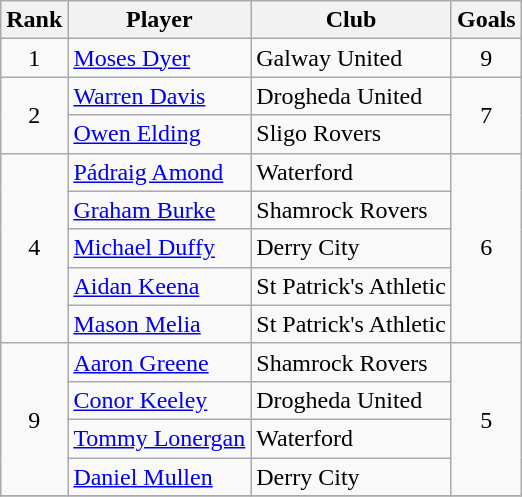<table class="wikitable" style="text-align:center">
<tr>
<th>Rank</th>
<th>Player</th>
<th>Club</th>
<th>Goals</th>
</tr>
<tr>
<td rowspan="1">1</td>
<td align=left> <a href='#'>Moses Dyer</a></td>
<td align=left>Galway United</td>
<td rowspan="1">9</td>
</tr>
<tr>
<td rowspan="2">2</td>
<td align=left> <a href='#'>Warren Davis</a></td>
<td align=left>Drogheda United</td>
<td rowspan="2">7</td>
</tr>
<tr>
<td align=left> <a href='#'>Owen Elding</a></td>
<td align=left>Sligo Rovers</td>
</tr>
<tr>
<td rowspan="5">4</td>
<td align=left> <a href='#'>Pádraig Amond</a></td>
<td align=left>Waterford</td>
<td rowspan="5">6</td>
</tr>
<tr>
<td align=left> <a href='#'>Graham Burke</a></td>
<td align=left>Shamrock Rovers</td>
</tr>
<tr>
<td align=left> <a href='#'>Michael Duffy</a></td>
<td align=left>Derry City</td>
</tr>
<tr>
<td align=left> <a href='#'>Aidan Keena</a></td>
<td align=left>St Patrick's Athletic</td>
</tr>
<tr>
<td align=left> <a href='#'>Mason Melia</a></td>
<td align=left>St Patrick's Athletic</td>
</tr>
<tr>
<td rowspan="4">9</td>
<td align=left> <a href='#'>Aaron Greene</a></td>
<td align=left>Shamrock Rovers</td>
<td rowspan="4">5</td>
</tr>
<tr>
<td align=left> <a href='#'>Conor Keeley</a></td>
<td align=left>Drogheda United</td>
</tr>
<tr>
<td align=left> <a href='#'>Tommy Lonergan</a></td>
<td align=left>Waterford</td>
</tr>
<tr>
<td align=left> <a href='#'>Daniel Mullen</a></td>
<td align=left>Derry City</td>
</tr>
<tr>
</tr>
</table>
